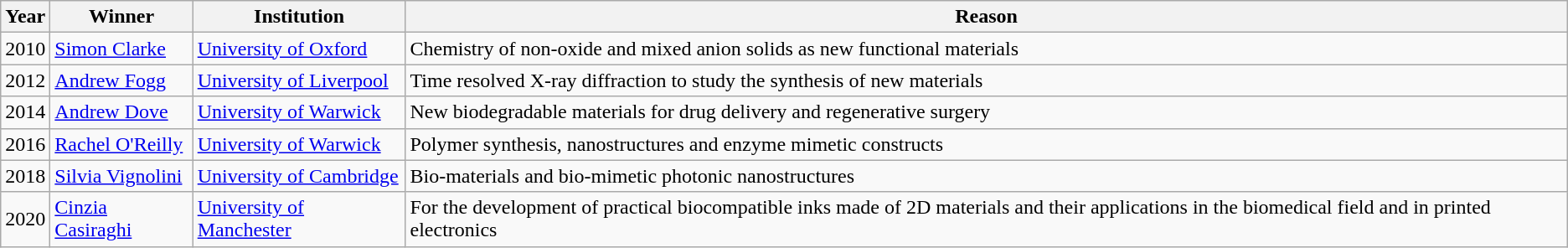<table class="wikitable">
<tr>
<th>Year</th>
<th>Winner</th>
<th>Institution</th>
<th>Reason</th>
</tr>
<tr>
<td>2010</td>
<td><a href='#'>Simon Clarke</a></td>
<td><a href='#'>University of Oxford</a></td>
<td>Chemistry of non-oxide and mixed anion solids as new functional materials</td>
</tr>
<tr>
<td>2012</td>
<td><a href='#'>Andrew Fogg</a></td>
<td><a href='#'>University of Liverpool</a></td>
<td>Time resolved X-ray diffraction to study the synthesis of new materials</td>
</tr>
<tr>
<td>2014</td>
<td><a href='#'>Andrew Dove</a></td>
<td><a href='#'>University of Warwick</a></td>
<td>New biodegradable materials for drug delivery and regenerative surgery</td>
</tr>
<tr>
<td>2016</td>
<td><a href='#'>Rachel O'Reilly</a></td>
<td><a href='#'>University of Warwick</a></td>
<td>Polymer synthesis, nanostructures and enzyme mimetic constructs</td>
</tr>
<tr>
<td>2018</td>
<td><a href='#'>Silvia Vignolini</a></td>
<td><a href='#'>University of Cambridge</a></td>
<td>Bio-materials and bio-mimetic photonic nanostructures</td>
</tr>
<tr>
<td>2020</td>
<td><a href='#'>Cinzia Casiraghi</a></td>
<td><a href='#'>University of Manchester</a></td>
<td>For the development of practical biocompatible inks made of 2D materials and their applications in the biomedical field and in printed electronics</td>
</tr>
</table>
